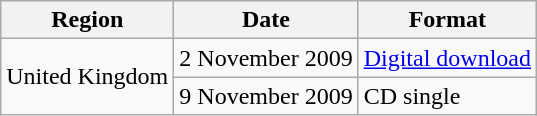<table class="wikitable">
<tr>
<th>Region</th>
<th>Date</th>
<th>Format</th>
</tr>
<tr>
<td rowspan="2">United Kingdom</td>
<td>2 November 2009</td>
<td><a href='#'>Digital download</a></td>
</tr>
<tr>
<td>9 November 2009</td>
<td>CD single</td>
</tr>
</table>
